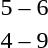<table style="text-align:center">
<tr>
<th width=200></th>
<th width=100></th>
<th width=200></th>
</tr>
<tr>
<td align=right></td>
<td>5 – 6</td>
<td align=left><strong></strong></td>
</tr>
<tr>
<td align=right></td>
<td>4 – 9</td>
<td align=left><strong></strong></td>
</tr>
</table>
